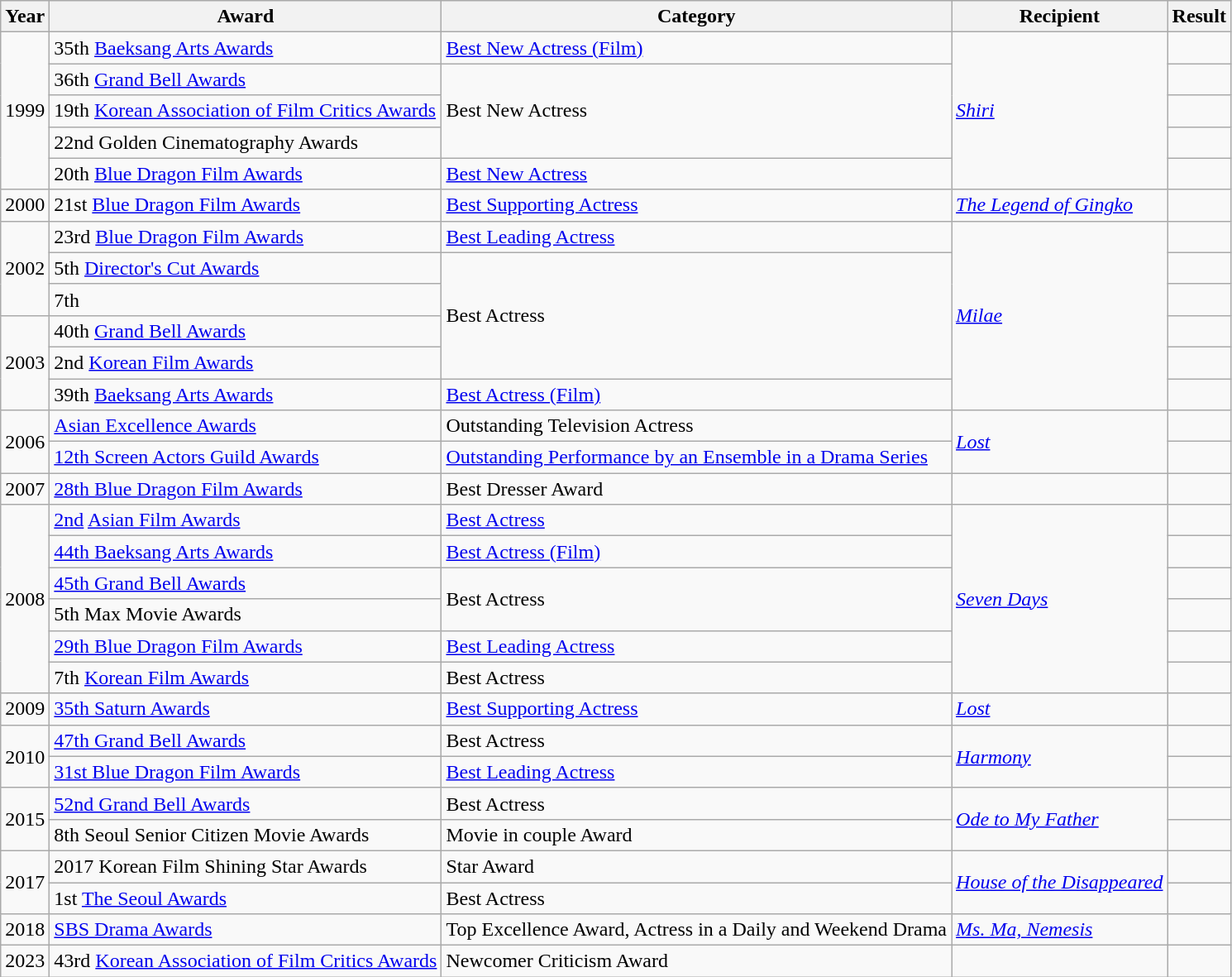<table class="wikitable sortable">
<tr>
<th scope="col">Year</th>
<th>Award</th>
<th scope="col">Category</th>
<th>Recipient</th>
<th scope="col">Result</th>
</tr>
<tr>
<td rowspan="5">1999</td>
<td>35th <a href='#'>Baeksang Arts Awards</a></td>
<td><a href='#'>Best New Actress (Film)</a></td>
<td rowspan="5"><em><a href='#'>Shiri</a></em></td>
<td></td>
</tr>
<tr>
<td>36th <a href='#'>Grand Bell Awards</a></td>
<td rowspan="3">Best New Actress</td>
<td></td>
</tr>
<tr>
<td>19th <a href='#'>Korean Association of Film Critics Awards</a></td>
<td></td>
</tr>
<tr>
<td>22nd Golden Cinematography Awards</td>
<td></td>
</tr>
<tr>
<td>20th <a href='#'>Blue Dragon Film Awards</a></td>
<td><a href='#'>Best New Actress</a></td>
<td></td>
</tr>
<tr>
<td>2000</td>
<td>21st <a href='#'>Blue Dragon Film Awards</a></td>
<td><a href='#'>Best Supporting Actress</a></td>
<td><em><a href='#'>The Legend of Gingko</a></em></td>
<td></td>
</tr>
<tr>
<td rowspan="3">2002</td>
<td>23rd <a href='#'>Blue Dragon Film Awards</a></td>
<td><a href='#'>Best Leading Actress</a></td>
<td rowspan="6"><em><a href='#'>Milae</a></em></td>
<td></td>
</tr>
<tr>
<td>5th <a href='#'>Director's Cut Awards</a></td>
<td rowspan="4">Best Actress</td>
<td></td>
</tr>
<tr>
<td>7th </td>
<td></td>
</tr>
<tr>
<td rowspan="3">2003</td>
<td>40th <a href='#'>Grand Bell Awards</a></td>
<td></td>
</tr>
<tr>
<td>2nd <a href='#'>Korean Film Awards</a></td>
<td></td>
</tr>
<tr>
<td>39th <a href='#'>Baeksang Arts Awards</a></td>
<td><a href='#'>Best Actress (Film)</a></td>
<td></td>
</tr>
<tr>
<td rowspan="2">2006</td>
<td><a href='#'>Asian Excellence Awards</a></td>
<td>Outstanding Television Actress</td>
<td rowspan="2"><em><a href='#'>Lost</a></em></td>
<td></td>
</tr>
<tr>
<td><a href='#'>12th Screen Actors Guild Awards</a></td>
<td><a href='#'>Outstanding Performance by an Ensemble in a Drama Series</a></td>
<td></td>
</tr>
<tr>
<td>2007</td>
<td><a href='#'>28th Blue Dragon Film Awards</a></td>
<td>Best Dresser Award</td>
<td></td>
<td></td>
</tr>
<tr>
<td rowspan="6">2008</td>
<td><a href='#'>2nd</a> <a href='#'>Asian Film Awards</a></td>
<td><a href='#'>Best Actress</a></td>
<td rowspan="6"><em><a href='#'>Seven Days</a></em></td>
<td></td>
</tr>
<tr>
<td><a href='#'>44th Baeksang Arts Awards</a></td>
<td><a href='#'>Best Actress (Film)</a></td>
<td></td>
</tr>
<tr>
<td><a href='#'>45th Grand Bell Awards</a></td>
<td rowspan="2">Best Actress</td>
<td></td>
</tr>
<tr>
<td>5th Max Movie Awards</td>
<td></td>
</tr>
<tr>
<td><a href='#'>29th Blue Dragon Film Awards</a></td>
<td><a href='#'>Best Leading Actress</a></td>
<td></td>
</tr>
<tr>
<td>7th <a href='#'>Korean Film Awards</a></td>
<td>Best Actress</td>
<td></td>
</tr>
<tr>
<td>2009</td>
<td><a href='#'>35th Saturn Awards</a></td>
<td><a href='#'>Best Supporting Actress</a></td>
<td><em><a href='#'>Lost</a></em></td>
<td></td>
</tr>
<tr>
<td rowspan="2">2010</td>
<td><a href='#'>47th Grand Bell Awards</a></td>
<td>Best Actress</td>
<td rowspan="2"><em><a href='#'>Harmony</a></em></td>
<td></td>
</tr>
<tr>
<td><a href='#'>31st Blue Dragon Film Awards</a></td>
<td><a href='#'>Best Leading Actress</a></td>
<td></td>
</tr>
<tr>
<td rowspan="2">2015</td>
<td><a href='#'>52nd Grand Bell Awards</a></td>
<td>Best Actress</td>
<td rowspan="2"><em><a href='#'>Ode to My Father</a></em></td>
<td></td>
</tr>
<tr>
<td>8th Seoul Senior Citizen Movie Awards</td>
<td>Movie in couple Award </td>
<td></td>
</tr>
<tr>
<td rowspan="2">2017</td>
<td>2017 Korean Film Shining Star Awards</td>
<td>Star Award</td>
<td rowspan="2"><em><a href='#'>House of the Disappeared</a></em></td>
<td></td>
</tr>
<tr>
<td>1st <a href='#'>The Seoul Awards</a></td>
<td>Best Actress</td>
<td></td>
</tr>
<tr>
<td>2018</td>
<td><a href='#'>SBS Drama Awards</a></td>
<td>Top Excellence Award, Actress in a Daily and Weekend Drama</td>
<td><em><a href='#'>Ms. Ma, Nemesis</a></em></td>
<td></td>
</tr>
<tr>
<td>2023</td>
<td>43rd <a href='#'>Korean Association of Film Critics Awards</a></td>
<td>Newcomer Criticism Award</td>
<td></td>
<td></td>
</tr>
</table>
